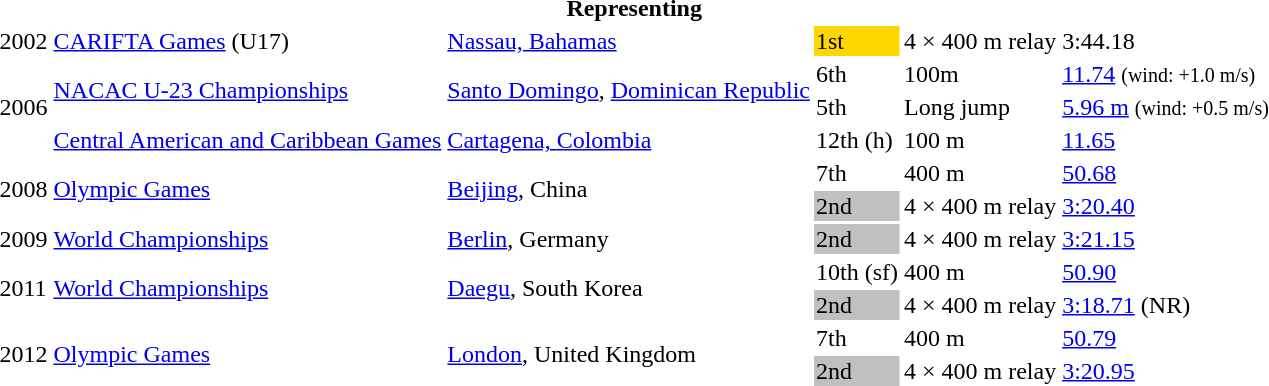<table>
<tr>
<th colspan="6">Representing </th>
</tr>
<tr>
<td>2002</td>
<td><a href='#'>CARIFTA Games</a> (U17)</td>
<td><a href='#'>Nassau, Bahamas</a></td>
<td bgcolor=gold>1st</td>
<td>4 × 400 m relay</td>
<td>3:44.18</td>
</tr>
<tr>
<td rowspan=3>2006</td>
<td rowspan=2><a href='#'>NACAC U-23 Championships</a></td>
<td rowspan=2><a href='#'>Santo Domingo</a>, <a href='#'>Dominican Republic</a></td>
<td>6th</td>
<td>100m</td>
<td><a href='#'>11.74</a> <small>(wind: +1.0 m/s)</small></td>
</tr>
<tr>
<td>5th</td>
<td>Long jump</td>
<td><a href='#'>5.96 m</a> <small>(wind: +0.5 m/s)</small></td>
</tr>
<tr>
<td><a href='#'>Central American and Caribbean Games</a></td>
<td><a href='#'>Cartagena, Colombia</a></td>
<td>12th (h)</td>
<td>100 m</td>
<td><a href='#'>11.65</a></td>
</tr>
<tr>
<td rowspan=2>2008</td>
<td rowspan=2><a href='#'>Olympic Games</a></td>
<td rowspan=2><a href='#'>Beijing</a>, China</td>
<td>7th</td>
<td>400 m</td>
<td><a href='#'>50.68</a></td>
</tr>
<tr>
<td bgcolor=silver>2nd</td>
<td>4 × 400 m relay</td>
<td><a href='#'>3:20.40</a></td>
</tr>
<tr>
<td>2009</td>
<td><a href='#'>World Championships</a></td>
<td><a href='#'>Berlin</a>, Germany</td>
<td bgcolor=silver>2nd</td>
<td>4 × 400 m relay</td>
<td><a href='#'>3:21.15</a></td>
</tr>
<tr>
<td rowspan=2>2011</td>
<td rowspan=2><a href='#'>World Championships</a></td>
<td rowspan=2><a href='#'>Daegu</a>, South Korea</td>
<td>10th (sf)</td>
<td>400 m</td>
<td><a href='#'>50.90</a></td>
</tr>
<tr>
<td bgcolor=silver>2nd</td>
<td>4 × 400 m relay</td>
<td><a href='#'>3:18.71</a> (NR)</td>
</tr>
<tr>
<td rowspan=2>2012</td>
<td rowspan=2><a href='#'>Olympic Games</a></td>
<td rowspan=2><a href='#'>London</a>, United Kingdom</td>
<td>7th</td>
<td>400 m</td>
<td><a href='#'>50.79</a></td>
</tr>
<tr>
<td bgcolor=silver>2nd</td>
<td>4 × 400 m relay</td>
<td><a href='#'>3:20.95</a></td>
</tr>
</table>
